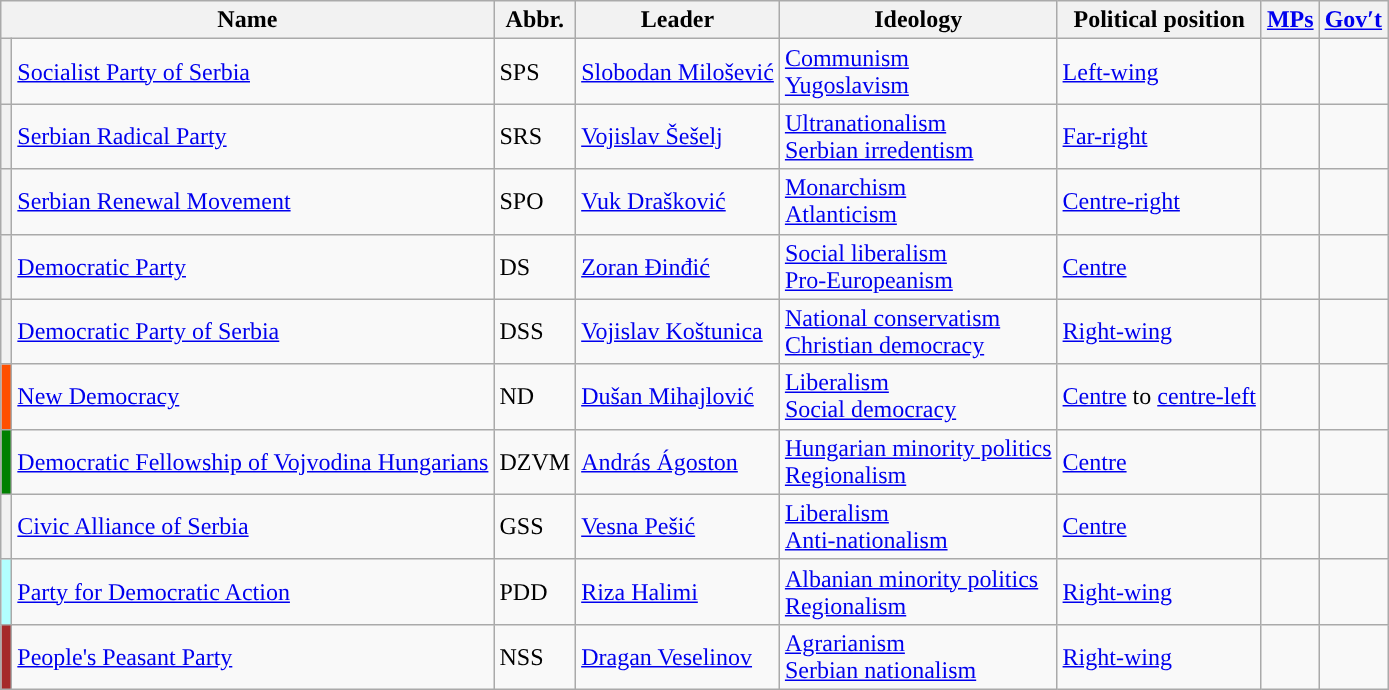<table class="wikitable">
<tr>
<th colspan=2>Name</th>
<th>Abbr.</th>
<th>Leader</th>
<th>Ideology</th>
<th>Political position</th>
<th><a href='#'>MPs</a></th>
<th><a href='#'>Gov′t</a></th>
</tr>
<tr>
<th style="background-color: "></th>
<td><a href='#'>Socialist Party of Serbia</a><br><small><em></em></small></td>
<td>SPS</td>
<td><a href='#'>Slobodan Milošević</a></td>
<td><a href='#'>Communism</a><br><a href='#'>Yugoslavism</a></td>
<td><a href='#'>Left-wing</a></td>
<td></td>
<td></td>
</tr>
<tr>
<th style="background-color: "></th>
<td><a href='#'>Serbian Radical Party</a><br><small><em></em></small></td>
<td>SRS</td>
<td><a href='#'>Vojislav Šešelj</a></td>
<td><a href='#'>Ultranationalism</a><br><a href='#'>Serbian irredentism</a></td>
<td><a href='#'>Far-right</a></td>
<td></td>
<td></td>
</tr>
<tr>
<th style="background-color: "></th>
<td><a href='#'>Serbian Renewal Movement</a><br><small><em></em></small></td>
<td>SPO</td>
<td><a href='#'>Vuk Drašković</a></td>
<td><a href='#'>Monarchism</a><br><a href='#'>Atlanticism</a></td>
<td><a href='#'>Centre-right</a></td>
<td></td>
<td></td>
</tr>
<tr>
<th style="background-color: "></th>
<td><a href='#'>Democratic Party</a><br><small><em></em></small></td>
<td>DS</td>
<td><a href='#'>Zoran Đinđić</a></td>
<td><a href='#'>Social liberalism</a><br><a href='#'>Pro-Europeanism</a></td>
<td><a href='#'>Centre</a></td>
<td></td>
<td></td>
</tr>
<tr>
<th style="background-color: "></th>
<td><a href='#'>Democratic Party of Serbia</a><br><small><em></em></small></td>
<td>DSS</td>
<td><a href='#'>Vojislav Koštunica</a></td>
<td><a href='#'>National conservatism</a><br><a href='#'>Christian democracy</a></td>
<td><a href='#'>Right-wing</a></td>
<td></td>
<td></td>
</tr>
<tr>
<th style="background-color: #FF4F00;"></th>
<td><a href='#'>New Democracy</a><br><small><em></em></small></td>
<td>ND</td>
<td><a href='#'>Dušan Mihajlović</a></td>
<td><a href='#'>Liberalism</a><br><a href='#'>Social democracy</a></td>
<td><a href='#'>Centre</a> to <a href='#'>centre-left</a></td>
<td></td>
<td></td>
</tr>
<tr>
<th style="background-color: green; color:white;"></th>
<td><a href='#'>Democratic Fellowship of Vojvodina Hungarians</a><br><small><em></em></small></td>
<td>DZVM</td>
<td><a href='#'>András Ágoston</a></td>
<td><a href='#'>Hungarian minority politics</a><br><a href='#'>Regionalism</a></td>
<td><a href='#'>Centre</a></td>
<td></td>
<td></td>
</tr>
<tr>
<th style="background-color: "></th>
<td><a href='#'>Civic Alliance of Serbia</a><br><small><em></em></small></td>
<td>GSS</td>
<td><a href='#'>Vesna Pešić</a></td>
<td><a href='#'>Liberalism</a><br><a href='#'>Anti-nationalism</a></td>
<td><a href='#'>Centre</a></td>
<td></td>
<td></td>
</tr>
<tr>
<th style="background-color: #B2FFFF;"></th>
<td><a href='#'>Party for Democratic Action</a><br><small><em></em></small></td>
<td>PDD</td>
<td><a href='#'>Riza Halimi</a></td>
<td><a href='#'>Albanian minority politics</a><br><a href='#'>Regionalism</a></td>
<td><a href='#'>Right-wing</a></td>
<td></td>
<td></td>
</tr>
<tr>
<th style="background-color: brown; color:white;"></th>
<td><a href='#'>People's Peasant Party</a><br><small><em></em></small></td>
<td>NSS</td>
<td><a href='#'>Dragan Veselinov</a></td>
<td><a href='#'>Agrarianism</a><br><a href='#'>Serbian nationalism</a></td>
<td><a href='#'>Right-wing</a></td>
<td></td>
<td></td>
</tr>
</table>
